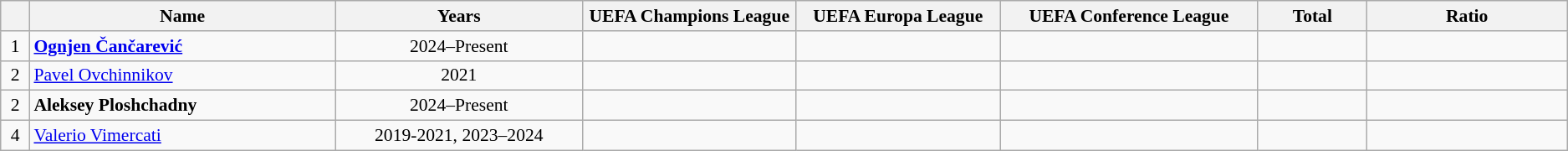<table class="wikitable sortable"  style="text-align:center; font-size:90%; ">
<tr>
<th width=20px></th>
<th width=300px>Name</th>
<th width=250px>Years</th>
<th width=200px>UEFA Champions League</th>
<th width=200px>UEFA Europa League</th>
<th width=250px>UEFA Conference League</th>
<th width=100px>Total</th>
<th width=200px>Ratio</th>
</tr>
<tr>
<td>1</td>
<td align="left"> <strong><a href='#'>Ognjen Čančarević</a></strong></td>
<td>2024–Present</td>
<td></td>
<td></td>
<td></td>
<td></td>
<td></td>
</tr>
<tr>
<td>2</td>
<td align="left"> <a href='#'>Pavel Ovchinnikov</a></td>
<td>2021</td>
<td></td>
<td></td>
<td></td>
<td></td>
<td></td>
</tr>
<tr>
<td>2</td>
<td align="left"> <strong>Aleksey Ploshchadny</strong></td>
<td>2024–Present</td>
<td></td>
<td></td>
<td></td>
<td></td>
<td></td>
</tr>
<tr>
<td>4</td>
<td align="left"> <a href='#'>Valerio Vimercati</a></td>
<td>2019-2021, 2023–2024</td>
<td></td>
<td></td>
<td></td>
<td></td>
<td></td>
</tr>
</table>
